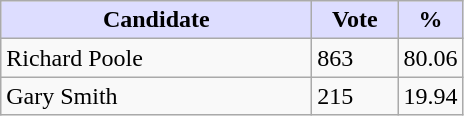<table class="wikitable">
<tr>
<th style="background:#ddf; width:200px;">Candidate</th>
<th style="background:#ddf; width:50px;">Vote</th>
<th style="background:#ddf; width:30px;">%</th>
</tr>
<tr>
<td>Richard Poole</td>
<td>863</td>
<td>80.06</td>
</tr>
<tr>
<td>Gary Smith</td>
<td>215</td>
<td>19.94</td>
</tr>
</table>
